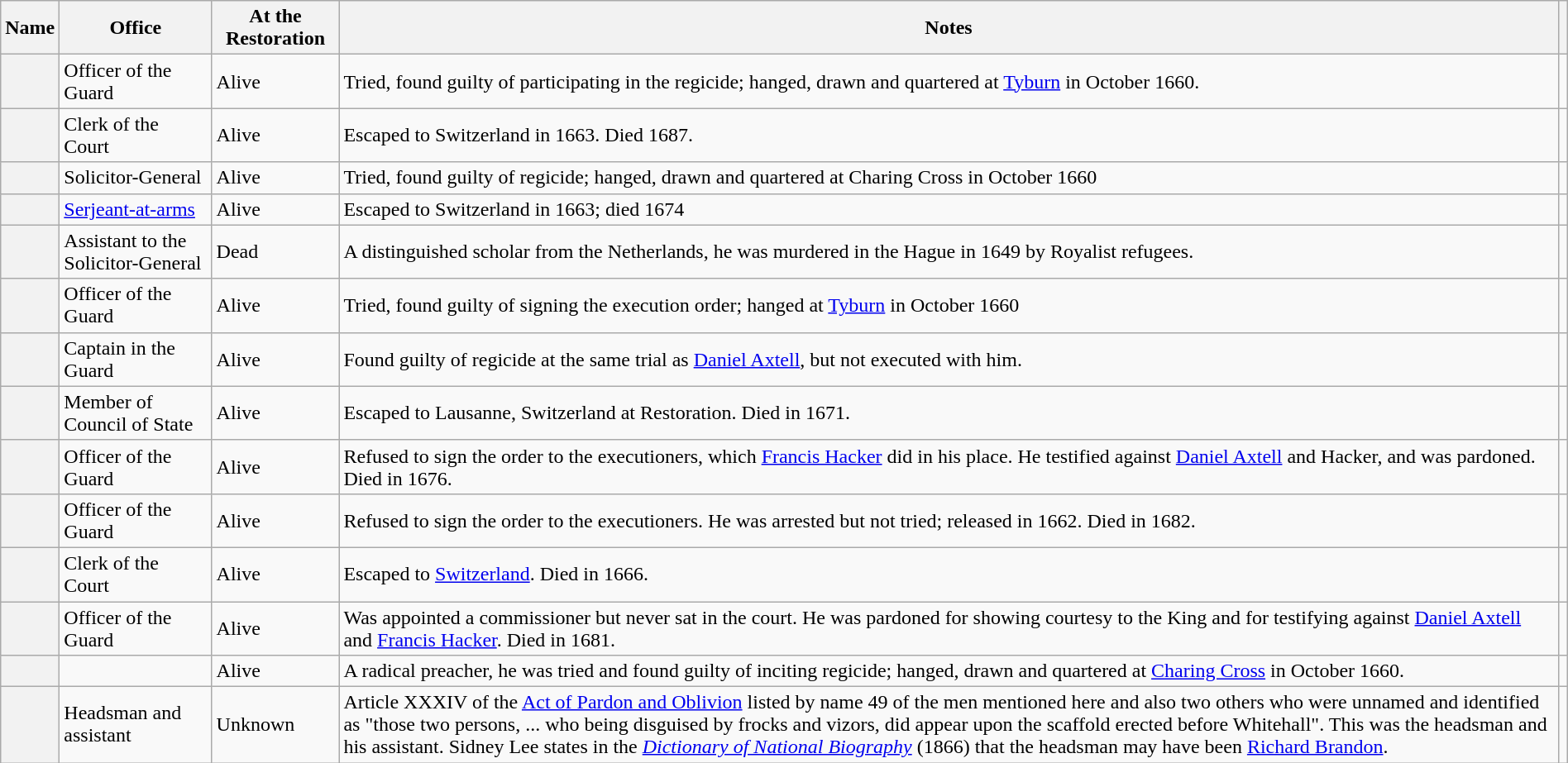<table class="wikitable plainrowheaders sortable" style="margin-right: 0;">
<tr>
<th scope="col">Name</th>
<th scope="col">Office</th>
<th scope="col">At the Restoration</th>
<th scope="col" class="unsortable">Notes</th>
<th scope="col" class="unsortable"></th>
</tr>
<tr>
<th scope="row"></th>
<td>Officer of the Guard</td>
<td>Alive</td>
<td>Tried, found guilty of participating in the regicide; hanged, drawn and quartered at <a href='#'>Tyburn</a> in October 1660.</td>
<td style="text-align: center;"></td>
</tr>
<tr>
<th scope="row"></th>
<td>Clerk of the Court</td>
<td>Alive</td>
<td>Escaped to Switzerland in 1663. Died 1687.</td>
<td style="text-align: center;"></td>
</tr>
<tr>
<th scope="row"></th>
<td>Solicitor-General</td>
<td>Alive</td>
<td>Tried, found guilty of regicide; hanged, drawn and quartered at Charing Cross in October 1660</td>
<td style="text-align: center;"></td>
</tr>
<tr>
<th scope="row"></th>
<td><a href='#'>Serjeant-at-arms</a></td>
<td>Alive</td>
<td>Escaped to Switzerland in 1663; died 1674</td>
<td style="text-align: center;"></td>
</tr>
<tr>
<th scope="row"></th>
<td>Assistant to the Solicitor-General</td>
<td>Dead</td>
<td>A distinguished scholar from the Netherlands, he was murdered in the Hague in 1649 by Royalist refugees.</td>
<td style="text-align: center;"></td>
</tr>
<tr>
<th scope="row"></th>
<td>Officer of the Guard</td>
<td>Alive</td>
<td>Tried, found guilty of signing the execution order; hanged at <a href='#'>Tyburn</a> in October 1660</td>
<td style="text-align: center;"></td>
</tr>
<tr>
<th scope="row"></th>
<td>Captain in the Guard</td>
<td>Alive</td>
<td>Found guilty of regicide at the same trial as <a href='#'>Daniel Axtell</a>, but not executed with him.</td>
<td style="text-align: center;"></td>
</tr>
<tr>
<th scope="row"></th>
<td>Member of Council of State</td>
<td>Alive</td>
<td>Escaped to Lausanne, Switzerland at Restoration. Died in 1671.</td>
<td style="text-align: center;"></td>
</tr>
<tr>
<th scope="row"></th>
<td>Officer of the Guard</td>
<td>Alive</td>
<td>Refused to sign the order to the executioners, which <a href='#'>Francis Hacker</a> did in his place. He testified against <a href='#'>Daniel Axtell</a> and Hacker, and was pardoned. Died in 1676.</td>
<td style="text-align: center;"></td>
</tr>
<tr>
<th scope="row"></th>
<td>Officer of the Guard</td>
<td>Alive</td>
<td>Refused to sign the order to the executioners. He was arrested but not tried; released in 1662. Died in 1682.</td>
<td style="text-align: center;"></td>
</tr>
<tr>
<th scope="row"></th>
<td>Clerk of the Court</td>
<td>Alive</td>
<td>Escaped to <a href='#'>Switzerland</a>. Died in 1666.</td>
<td style="text-align: center;"></td>
</tr>
<tr>
<th scope="row"></th>
<td>Officer of the Guard</td>
<td>Alive</td>
<td>Was appointed a commissioner but never sat in the court. He was pardoned for showing courtesy to the King and for testifying against <a href='#'>Daniel Axtell</a> and <a href='#'>Francis Hacker</a>. Died in 1681.</td>
<td style="text-align: center;"></td>
</tr>
<tr>
<th scope="row"></th>
<td></td>
<td>Alive</td>
<td>A radical preacher, he was tried and found guilty of inciting regicide; hanged, drawn and quartered at <a href='#'>Charing Cross</a> in October 1660.</td>
<td style="text-align: center;"></td>
</tr>
<tr>
<th scope="row"></th>
<td>Headsman and assistant</td>
<td>Unknown</td>
<td>Article XXXIV of the <a href='#'>Act of Pardon and Oblivion</a> listed by name 49 of the men mentioned here and also two others who were unnamed and identified as "those two persons, ... who being disguised by frocks and vizors, did appear upon the scaffold erected before Whitehall". This was the headsman and his assistant. Sidney Lee states in the <em><a href='#'>Dictionary of National Biography</a></em> (1866) that the headsman may have been <a href='#'>Richard Brandon</a>.</td>
<td style="text-align: center;"></td>
</tr>
</table>
